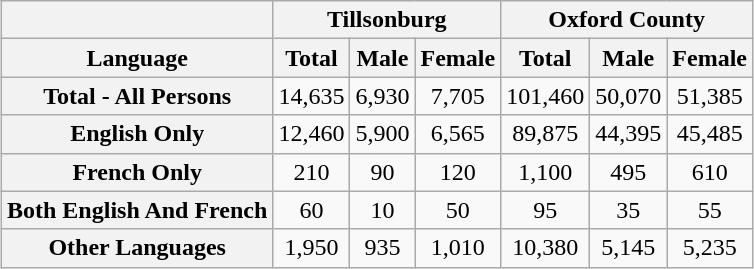<table class="wikitable" style="margin: 1em auto 1em auto">
<tr>
<th></th>
<th colspan="3">Tillsonburg</th>
<th colspan="3">Oxford County</th>
</tr>
<tr>
<th>Language</th>
<th>Total</th>
<th>Male</th>
<th>Female</th>
<th>Total</th>
<th>Male</th>
<th>Female</th>
</tr>
<tr align="center">
<th>Total - All Persons</th>
<td>14,635</td>
<td>6,930</td>
<td>7,705</td>
<td>101,460</td>
<td>50,070</td>
<td>51,385</td>
</tr>
<tr align="center">
<th>English Only</th>
<td>12,460</td>
<td>5,900</td>
<td>6,565</td>
<td>89,875</td>
<td>44,395</td>
<td>45,485</td>
</tr>
<tr align="center">
<th>French Only</th>
<td>210</td>
<td>90</td>
<td>120</td>
<td>1,100</td>
<td>495</td>
<td>610</td>
</tr>
<tr align="center">
<th>Both English And French</th>
<td>60</td>
<td>10</td>
<td>50</td>
<td>95</td>
<td>35</td>
<td>55</td>
</tr>
<tr align="center">
<th>Other Languages</th>
<td>1,950</td>
<td>935</td>
<td>1,010</td>
<td>10,380</td>
<td>5,145</td>
<td>5,235</td>
</tr>
</table>
